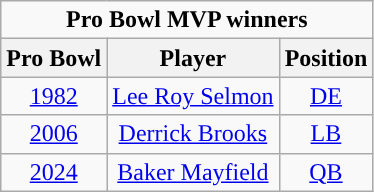<table class="wikitable" style="text-align:center">
<tr>
<td colspan="3"><strong>Pro Bowl MVP winners</strong></td>
</tr>
<tr>
<th>Pro Bowl</th>
<th>Player</th>
<th>Position</th>
</tr>
<tr>
<td><a href='#'>1982</a></td>
<td><a href='#'>Lee Roy Selmon</a></td>
<td><a href='#'>DE</a></td>
</tr>
<tr>
<td><a href='#'>2006</a></td>
<td><a href='#'>Derrick Brooks</a></td>
<td><a href='#'>LB</a></td>
</tr>
<tr>
<td><a href='#'>2024</a></td>
<td><a href='#'>Baker Mayfield</a></td>
<td><a href='#'>QB</a></td>
</tr>
</table>
